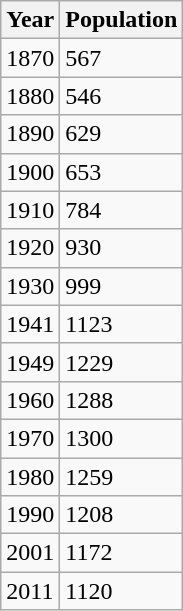<table class="wikitable">
<tr>
<th>Year</th>
<th>Population</th>
</tr>
<tr>
<td>1870</td>
<td>567</td>
</tr>
<tr>
<td>1880</td>
<td>546</td>
</tr>
<tr>
<td>1890</td>
<td>629</td>
</tr>
<tr>
<td>1900</td>
<td>653</td>
</tr>
<tr>
<td>1910</td>
<td>784</td>
</tr>
<tr>
<td>1920</td>
<td>930</td>
</tr>
<tr>
<td>1930</td>
<td>999</td>
</tr>
<tr>
<td>1941</td>
<td>1123</td>
</tr>
<tr>
<td>1949</td>
<td>1229</td>
</tr>
<tr>
<td>1960</td>
<td>1288</td>
</tr>
<tr>
<td>1970</td>
<td>1300</td>
</tr>
<tr>
<td>1980</td>
<td>1259</td>
</tr>
<tr>
<td>1990</td>
<td>1208</td>
</tr>
<tr>
<td>2001</td>
<td>1172</td>
</tr>
<tr>
<td>2011</td>
<td>1120</td>
</tr>
</table>
